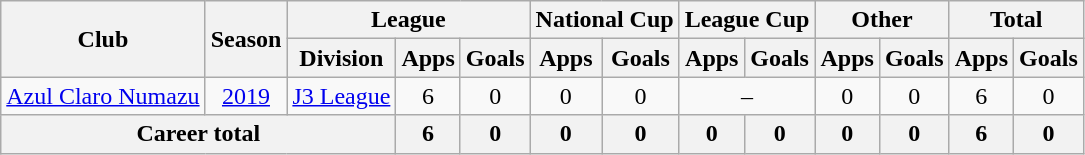<table class="wikitable" style="text-align: center">
<tr>
<th rowspan="2">Club</th>
<th rowspan="2">Season</th>
<th colspan="3">League</th>
<th colspan="2">National Cup</th>
<th colspan="2">League Cup</th>
<th colspan="2">Other</th>
<th colspan="2">Total</th>
</tr>
<tr>
<th>Division</th>
<th>Apps</th>
<th>Goals</th>
<th>Apps</th>
<th>Goals</th>
<th>Apps</th>
<th>Goals</th>
<th>Apps</th>
<th>Goals</th>
<th>Apps</th>
<th>Goals</th>
</tr>
<tr>
<td><a href='#'>Azul Claro Numazu</a></td>
<td><a href='#'>2019</a></td>
<td><a href='#'>J3 League</a></td>
<td>6</td>
<td>0</td>
<td>0</td>
<td>0</td>
<td colspan="2">–</td>
<td>0</td>
<td>0</td>
<td>6</td>
<td>0</td>
</tr>
<tr>
<th colspan=3>Career total</th>
<th>6</th>
<th>0</th>
<th>0</th>
<th>0</th>
<th>0</th>
<th>0</th>
<th>0</th>
<th>0</th>
<th>6</th>
<th>0</th>
</tr>
</table>
